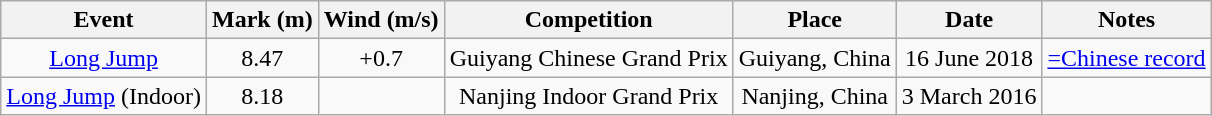<table class=wikitable style="text-align: center">
<tr>
<th>Event</th>
<th>Mark (m)</th>
<th>Wind (m/s)</th>
<th>Competition</th>
<th>Place</th>
<th>Date</th>
<th>Notes</th>
</tr>
<tr>
<td><a href='#'>Long Jump</a></td>
<td>8.47</td>
<td>+0.7</td>
<td>Guiyang Chinese Grand Prix</td>
<td>Guiyang, China</td>
<td>16 June 2018</td>
<td align=left><a href='#'>=Chinese record</a></td>
</tr>
<tr>
<td><a href='#'>Long Jump</a> (Indoor)</td>
<td>8.18</td>
<td></td>
<td>Nanjing Indoor Grand Prix</td>
<td>Nanjing, China</td>
<td>3 March 2016</td>
<td align=left></td>
</tr>
</table>
